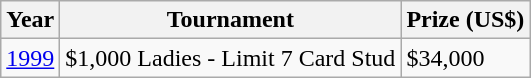<table class="wikitable">
<tr>
<th>Year</th>
<th>Tournament</th>
<th>Prize (US$)</th>
</tr>
<tr>
<td><a href='#'>1999</a></td>
<td>$1,000 Ladies - Limit 7 Card Stud</td>
<td>$34,000</td>
</tr>
</table>
